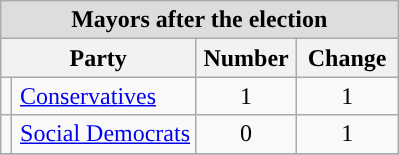<table class="wikitable" style="">
<tr>
<td colspan="4" style="background:#dddddd; text-align:center;"><strong>Mayors after the election</strong></td>
</tr>
<tr>
<th colspan="2">Party</th>
<th style="width:60px;">Number</th>
<th style="width:60px;">Change</th>
</tr>
<tr>
<td style="background:"></td>
<td style="padding-left:5px;"><a href='#'>Conservatives</a></td>
<td style="text-align:center;">1</td>
<td style="text-align:center;"> 1</td>
</tr>
<tr>
<td style="background:"></td>
<td style="padding-left:5px;"><a href='#'>Social Democrats</a></td>
<td style="text-align:center;">0</td>
<td style="text-align:center;"> 1</td>
</tr>
<tr>
</tr>
</table>
